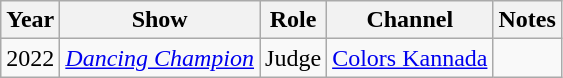<table class="wikitable">
<tr>
<th>Year</th>
<th>Show</th>
<th>Role</th>
<th>Channel</th>
<th>Notes</th>
</tr>
<tr>
<td>2022</td>
<td><em><a href='#'>Dancing Champion</a></em></td>
<td>Judge</td>
<td><a href='#'>Colors Kannada</a></td>
<td></td>
</tr>
</table>
